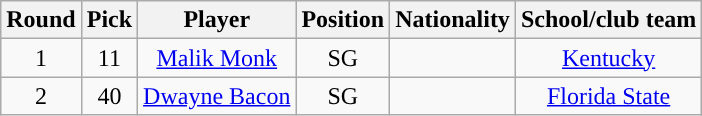<table class="wikitable sortable sortable">
<tr>
<th>Round</th>
<th>Pick</th>
<th>Player</th>
<th>Position</th>
<th>Nationality</th>
<th>School/club team</th>
</tr>
<tr style="text-align: center">
<td>1</td>
<td>11</td>
<td><a href='#'>Malik Monk</a></td>
<td>SG</td>
<td></td>
<td><a href='#'>Kentucky</a></td>
</tr>
<tr style="text-align: center">
<td>2</td>
<td>40</td>
<td><a href='#'>Dwayne Bacon</a></td>
<td>SG</td>
<td></td>
<td><a href='#'>Florida State</a></td>
</tr>
</table>
